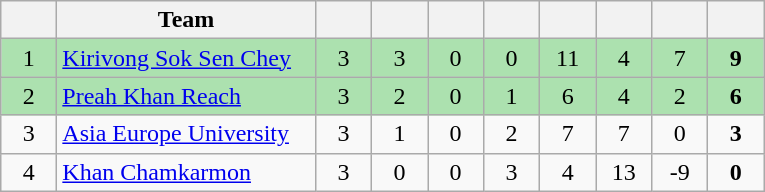<table class="wikitable" style="text-align: center;">
<tr>
<th width=30></th>
<th width=165>Team</th>
<th width=30></th>
<th width=30></th>
<th width=30></th>
<th width=30></th>
<th width=30></th>
<th width=30></th>
<th width=30></th>
<th width=30></th>
</tr>
<tr bgcolor=#ACE1AF>
<td>1</td>
<td align=left><a href='#'>Kirivong Sok Sen Chey</a></td>
<td>3</td>
<td>3</td>
<td>0</td>
<td>0</td>
<td>11</td>
<td>4</td>
<td>7</td>
<td><strong>9</strong></td>
</tr>
<tr bgcolor=#ACE1AF>
<td>2</td>
<td align=left><a href='#'>Preah Khan Reach</a></td>
<td>3</td>
<td>2</td>
<td>0</td>
<td>1</td>
<td>6</td>
<td>4</td>
<td>2</td>
<td><strong>6</strong></td>
</tr>
<tr>
<td>3</td>
<td align=left><a href='#'>Asia Europe University</a></td>
<td>3</td>
<td>1</td>
<td>0</td>
<td>2</td>
<td>7</td>
<td>7</td>
<td>0</td>
<td><strong>3</strong></td>
</tr>
<tr>
<td>4</td>
<td align=left><a href='#'>Khan Chamkarmon</a></td>
<td>3</td>
<td>0</td>
<td>0</td>
<td>3</td>
<td>4</td>
<td>13</td>
<td>-9</td>
<td><strong>0</strong></td>
</tr>
</table>
